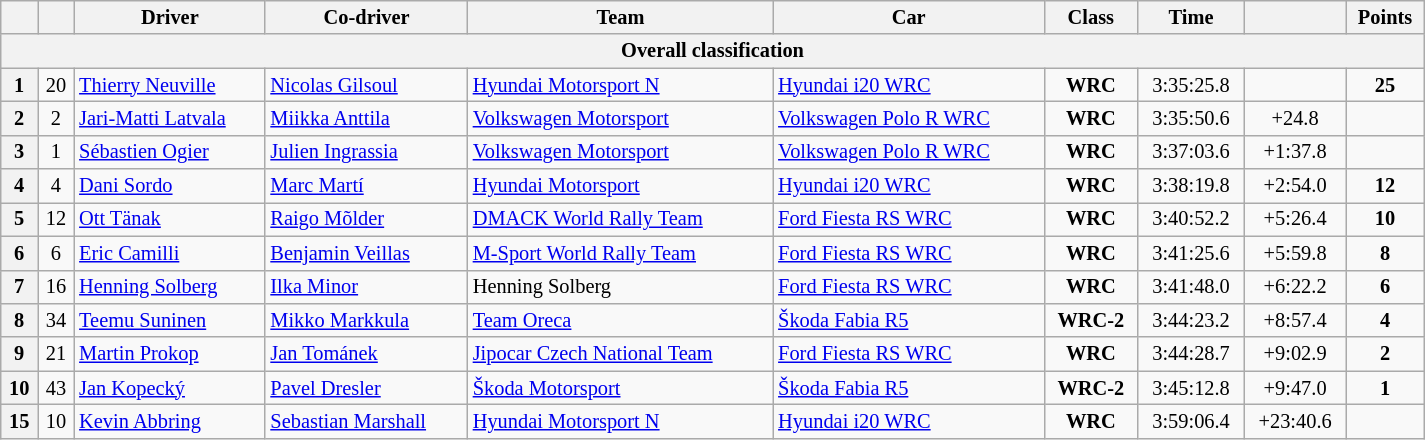<table class="wikitable" width=85% style="text-align: left; font-size: 85%; max-width: 950px;">
<tr>
<th></th>
<th></th>
<th>Driver</th>
<th>Co-driver</th>
<th>Team</th>
<th>Car</th>
<th>Class</th>
<th>Time</th>
<th></th>
<th>Points</th>
</tr>
<tr>
<th colspan=11>Overall classification</th>
</tr>
<tr>
<th>1</th>
<td align="center">20</td>
<td> <a href='#'>Thierry Neuville</a></td>
<td> <a href='#'>Nicolas Gilsoul</a></td>
<td> <a href='#'>Hyundai Motorsport N</a></td>
<td><a href='#'>Hyundai i20 WRC</a></td>
<td align="center"><strong><span>WRC</span></strong></td>
<td align="center">3:35:25.8</td>
<td align="center"></td>
<td align="center"><strong>25</strong></td>
</tr>
<tr>
<th>2</th>
<td align="center">2</td>
<td> <a href='#'>Jari-Matti Latvala</a></td>
<td> <a href='#'>Miikka Anttila</a></td>
<td> <a href='#'>Volkswagen Motorsport</a></td>
<td><a href='#'>Volkswagen Polo R WRC</a></td>
<td align="center"><strong><span>WRC</span></strong></td>
<td align="center">3:35:50.6</td>
<td align="center">+24.8</td>
<td align="center"><strong></strong></td>
</tr>
<tr>
<th>3</th>
<td align="center">1</td>
<td> <a href='#'>Sébastien Ogier</a></td>
<td> <a href='#'>Julien Ingrassia</a></td>
<td> <a href='#'>Volkswagen Motorsport</a></td>
<td><a href='#'>Volkswagen Polo R WRC</a></td>
<td align="center"><strong><span>WRC</span></strong></td>
<td align="center">3:37:03.6</td>
<td align="center">+1:37.8</td>
<td align="center"><strong></strong></td>
</tr>
<tr>
<th>4</th>
<td align="center">4</td>
<td> <a href='#'>Dani Sordo</a></td>
<td> <a href='#'>Marc Martí</a></td>
<td> <a href='#'>Hyundai Motorsport</a></td>
<td><a href='#'>Hyundai i20 WRC</a></td>
<td align="center"><strong><span>WRC</span></strong></td>
<td align="center">3:38:19.8</td>
<td align="center">+2:54.0</td>
<td align="center"><strong>12</strong></td>
</tr>
<tr>
<th>5</th>
<td align="center">12</td>
<td> <a href='#'>Ott Tänak</a></td>
<td> <a href='#'>Raigo Mõlder</a></td>
<td> <a href='#'>DMACK World Rally Team</a></td>
<td><a href='#'>Ford Fiesta RS WRC</a></td>
<td align="center"><strong><span>WRC</span></strong></td>
<td align="center">3:40:52.2</td>
<td align="center">+5:26.4</td>
<td align="center"><strong>10</strong></td>
</tr>
<tr>
<th>6</th>
<td align="center">6</td>
<td> <a href='#'>Eric Camilli</a></td>
<td> <a href='#'>Benjamin Veillas</a></td>
<td> <a href='#'>M-Sport World Rally Team</a></td>
<td><a href='#'>Ford Fiesta RS WRC</a></td>
<td align="center"><strong><span>WRC</span></strong></td>
<td align="center">3:41:25.6</td>
<td align="center">+5:59.8</td>
<td align="center"><strong>8</strong></td>
</tr>
<tr>
<th>7</th>
<td align="center">16</td>
<td> <a href='#'>Henning Solberg</a></td>
<td> <a href='#'>Ilka Minor</a></td>
<td> Henning Solberg</td>
<td><a href='#'>Ford Fiesta RS WRC</a></td>
<td align="center"><strong><span>WRC</span></strong></td>
<td align="center">3:41:48.0</td>
<td align="center">+6:22.2</td>
<td align="center"><strong>6</strong></td>
</tr>
<tr>
<th>8</th>
<td align="center">34</td>
<td> <a href='#'>Teemu Suninen</a></td>
<td> <a href='#'>Mikko Markkula</a></td>
<td> <a href='#'>Team Oreca</a></td>
<td><a href='#'>Škoda Fabia R5</a></td>
<td align="center"><strong><span>WRC-2</span></strong></td>
<td align="center">3:44:23.2</td>
<td align="center">+8:57.4</td>
<td align="center"><strong>4</strong></td>
</tr>
<tr>
<th>9</th>
<td align="center">21</td>
<td> <a href='#'>Martin Prokop</a></td>
<td> <a href='#'>Jan Tománek</a></td>
<td> <a href='#'>Jipocar Czech National Team</a></td>
<td><a href='#'>Ford Fiesta RS WRC</a></td>
<td align="center"><strong><span>WRC</span></strong></td>
<td align="center">3:44:28.7</td>
<td align="center">+9:02.9</td>
<td align="center"><strong>2</strong></td>
</tr>
<tr>
<th>10</th>
<td align="center">43</td>
<td> <a href='#'>Jan Kopecký</a></td>
<td> <a href='#'>Pavel Dresler</a></td>
<td> <a href='#'>Škoda Motorsport</a></td>
<td><a href='#'>Škoda Fabia R5</a></td>
<td align="center"><strong><span>WRC-2</span></strong></td>
<td align="center">3:45:12.8</td>
<td align="center">+9:47.0</td>
<td align="center"><strong>1</strong></td>
</tr>
<tr>
<th>15</th>
<td align="center">10</td>
<td> <a href='#'>Kevin Abbring</a></td>
<td> <a href='#'>Sebastian Marshall</a></td>
<td> <a href='#'>Hyundai Motorsport N</a></td>
<td><a href='#'>Hyundai i20 WRC</a></td>
<td align="center"><strong><span>WRC</span></strong></td>
<td align="center">3:59:06.4</td>
<td align="center">+23:40.6</td>
<td align="center"><strong></strong></td>
</tr>
</table>
